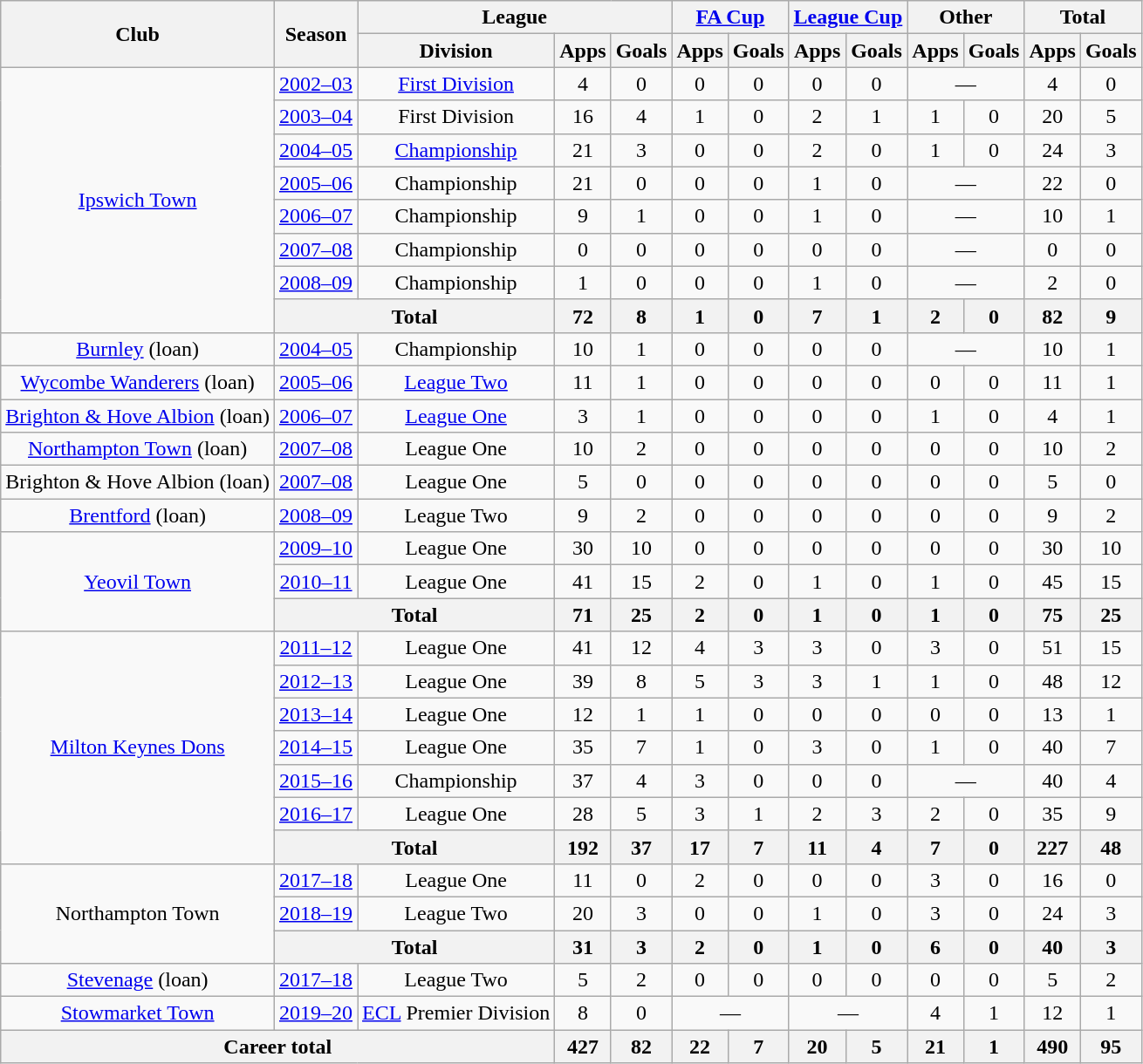<table class="wikitable" style="text-align: center">
<tr>
<th rowspan="2">Club</th>
<th rowspan="2">Season</th>
<th colspan="3">League</th>
<th colspan="2"><a href='#'>FA Cup</a></th>
<th colspan="2"><a href='#'>League Cup</a></th>
<th colspan="2">Other</th>
<th colspan="2">Total</th>
</tr>
<tr>
<th>Division</th>
<th>Apps</th>
<th>Goals</th>
<th>Apps</th>
<th>Goals</th>
<th>Apps</th>
<th>Goals</th>
<th>Apps</th>
<th>Goals</th>
<th>Apps</th>
<th>Goals</th>
</tr>
<tr>
<td rowspan="8"><a href='#'>Ipswich Town</a></td>
<td><a href='#'>2002–03</a></td>
<td><a href='#'>First Division</a></td>
<td>4</td>
<td>0</td>
<td>0</td>
<td>0</td>
<td>0</td>
<td>0</td>
<td colspan="2">—</td>
<td>4</td>
<td>0</td>
</tr>
<tr>
<td><a href='#'>2003–04</a></td>
<td>First Division</td>
<td>16</td>
<td>4</td>
<td>1</td>
<td>0</td>
<td>2</td>
<td>1</td>
<td>1</td>
<td>0</td>
<td>20</td>
<td>5</td>
</tr>
<tr>
<td><a href='#'>2004–05</a></td>
<td><a href='#'>Championship</a></td>
<td>21</td>
<td>3</td>
<td>0</td>
<td>0</td>
<td>2</td>
<td>0</td>
<td>1</td>
<td>0</td>
<td>24</td>
<td>3</td>
</tr>
<tr>
<td><a href='#'>2005–06</a></td>
<td>Championship</td>
<td>21</td>
<td>0</td>
<td>0</td>
<td>0</td>
<td>1</td>
<td>0</td>
<td colspan="2">—</td>
<td>22</td>
<td>0</td>
</tr>
<tr>
<td><a href='#'>2006–07</a></td>
<td>Championship</td>
<td>9</td>
<td>1</td>
<td>0</td>
<td>0</td>
<td>1</td>
<td>0</td>
<td colspan="2">—</td>
<td>10</td>
<td>1</td>
</tr>
<tr>
<td><a href='#'>2007–08</a></td>
<td>Championship</td>
<td>0</td>
<td>0</td>
<td>0</td>
<td>0</td>
<td>0</td>
<td>0</td>
<td colspan="2">—</td>
<td>0</td>
<td>0</td>
</tr>
<tr>
<td><a href='#'>2008–09</a></td>
<td>Championship</td>
<td>1</td>
<td>0</td>
<td>0</td>
<td>0</td>
<td>1</td>
<td>0</td>
<td colspan="2">—</td>
<td>2</td>
<td>0</td>
</tr>
<tr>
<th colspan="2">Total</th>
<th>72</th>
<th>8</th>
<th>1</th>
<th>0</th>
<th>7</th>
<th>1</th>
<th>2</th>
<th>0</th>
<th>82</th>
<th>9</th>
</tr>
<tr>
<td><a href='#'>Burnley</a> (loan)</td>
<td><a href='#'>2004–05</a></td>
<td>Championship</td>
<td>10</td>
<td>1</td>
<td>0</td>
<td>0</td>
<td>0</td>
<td>0</td>
<td colspan="2">—</td>
<td>10</td>
<td>1</td>
</tr>
<tr>
<td><a href='#'>Wycombe Wanderers</a> (loan)</td>
<td><a href='#'>2005–06</a></td>
<td><a href='#'>League Two</a></td>
<td>11</td>
<td>1</td>
<td>0</td>
<td>0</td>
<td>0</td>
<td>0</td>
<td>0</td>
<td>0</td>
<td>11</td>
<td>1</td>
</tr>
<tr>
<td><a href='#'>Brighton & Hove Albion</a> (loan)</td>
<td><a href='#'>2006–07</a></td>
<td><a href='#'>League One</a></td>
<td>3</td>
<td>1</td>
<td>0</td>
<td>0</td>
<td>0</td>
<td>0</td>
<td>1</td>
<td>0</td>
<td>4</td>
<td>1</td>
</tr>
<tr>
<td><a href='#'>Northampton Town</a> (loan)</td>
<td><a href='#'>2007–08</a></td>
<td>League One</td>
<td>10</td>
<td>2</td>
<td>0</td>
<td>0</td>
<td>0</td>
<td>0</td>
<td>0</td>
<td>0</td>
<td>10</td>
<td>2</td>
</tr>
<tr>
<td>Brighton & Hove Albion (loan)</td>
<td><a href='#'>2007–08</a></td>
<td>League One</td>
<td>5</td>
<td>0</td>
<td>0</td>
<td>0</td>
<td>0</td>
<td>0</td>
<td>0</td>
<td>0</td>
<td>5</td>
<td>0</td>
</tr>
<tr>
<td><a href='#'>Brentford</a> (loan)</td>
<td><a href='#'>2008–09</a></td>
<td>League Two</td>
<td>9</td>
<td>2</td>
<td>0</td>
<td>0</td>
<td>0</td>
<td>0</td>
<td>0</td>
<td>0</td>
<td>9</td>
<td>2</td>
</tr>
<tr>
<td rowspan="3"><a href='#'>Yeovil Town</a></td>
<td><a href='#'>2009–10</a></td>
<td>League One</td>
<td>30</td>
<td>10</td>
<td>0</td>
<td>0</td>
<td>0</td>
<td>0</td>
<td>0</td>
<td>0</td>
<td>30</td>
<td>10</td>
</tr>
<tr>
<td><a href='#'>2010–11</a></td>
<td>League One</td>
<td>41</td>
<td>15</td>
<td>2</td>
<td>0</td>
<td>1</td>
<td>0</td>
<td>1</td>
<td>0</td>
<td>45</td>
<td>15</td>
</tr>
<tr>
<th colspan="2">Total</th>
<th>71</th>
<th>25</th>
<th>2</th>
<th>0</th>
<th>1</th>
<th>0</th>
<th>1</th>
<th>0</th>
<th>75</th>
<th>25</th>
</tr>
<tr>
<td rowspan="7"><a href='#'>Milton Keynes Dons</a></td>
<td><a href='#'>2011–12</a></td>
<td>League One</td>
<td>41</td>
<td>12</td>
<td>4</td>
<td>3</td>
<td>3</td>
<td>0</td>
<td>3</td>
<td>0</td>
<td>51</td>
<td>15</td>
</tr>
<tr>
<td><a href='#'>2012–13</a></td>
<td>League One</td>
<td>39</td>
<td>8</td>
<td>5</td>
<td>3</td>
<td>3</td>
<td>1</td>
<td>1</td>
<td>0</td>
<td>48</td>
<td>12</td>
</tr>
<tr>
<td><a href='#'>2013–14</a></td>
<td>League One</td>
<td>12</td>
<td>1</td>
<td>1</td>
<td>0</td>
<td>0</td>
<td>0</td>
<td>0</td>
<td>0</td>
<td>13</td>
<td>1</td>
</tr>
<tr>
<td><a href='#'>2014–15</a></td>
<td>League One</td>
<td>35</td>
<td>7</td>
<td>1</td>
<td>0</td>
<td>3</td>
<td>0</td>
<td>1</td>
<td>0</td>
<td>40</td>
<td>7</td>
</tr>
<tr>
<td><a href='#'>2015–16</a></td>
<td>Championship</td>
<td>37</td>
<td>4</td>
<td>3</td>
<td>0</td>
<td>0</td>
<td>0</td>
<td colspan="2">—</td>
<td>40</td>
<td>4</td>
</tr>
<tr>
<td><a href='#'>2016–17</a></td>
<td>League One</td>
<td>28</td>
<td>5</td>
<td>3</td>
<td>1</td>
<td>2</td>
<td>3</td>
<td>2</td>
<td>0</td>
<td>35</td>
<td>9</td>
</tr>
<tr>
<th colspan="2">Total</th>
<th>192</th>
<th>37</th>
<th>17</th>
<th>7</th>
<th>11</th>
<th>4</th>
<th>7</th>
<th>0</th>
<th>227</th>
<th>48</th>
</tr>
<tr>
<td rowspan="3">Northampton Town</td>
<td><a href='#'>2017–18</a></td>
<td>League One</td>
<td>11</td>
<td>0</td>
<td>2</td>
<td>0</td>
<td>0</td>
<td>0</td>
<td>3</td>
<td>0</td>
<td>16</td>
<td>0</td>
</tr>
<tr>
<td><a href='#'>2018–19</a></td>
<td>League Two</td>
<td>20</td>
<td>3</td>
<td>0</td>
<td>0</td>
<td>1</td>
<td>0</td>
<td>3</td>
<td>0</td>
<td>24</td>
<td>3</td>
</tr>
<tr>
<th colspan="2">Total</th>
<th>31</th>
<th>3</th>
<th>2</th>
<th>0</th>
<th>1</th>
<th>0</th>
<th>6</th>
<th>0</th>
<th>40</th>
<th>3</th>
</tr>
<tr>
<td><a href='#'>Stevenage</a> (loan)</td>
<td><a href='#'>2017–18</a></td>
<td>League Two</td>
<td>5</td>
<td>2</td>
<td>0</td>
<td>0</td>
<td>0</td>
<td>0</td>
<td>0</td>
<td>0</td>
<td>5</td>
<td>2</td>
</tr>
<tr>
<td><a href='#'>Stowmarket Town</a></td>
<td><a href='#'>2019–20</a></td>
<td><a href='#'>ECL</a> Premier Division</td>
<td>8</td>
<td>0</td>
<td colspan="2">—</td>
<td colspan="2">—</td>
<td>4</td>
<td>1</td>
<td>12</td>
<td>1</td>
</tr>
<tr>
<th colspan="3">Career total</th>
<th>427</th>
<th>82</th>
<th>22</th>
<th>7</th>
<th>20</th>
<th>5</th>
<th>21</th>
<th>1</th>
<th>490</th>
<th>95</th>
</tr>
</table>
